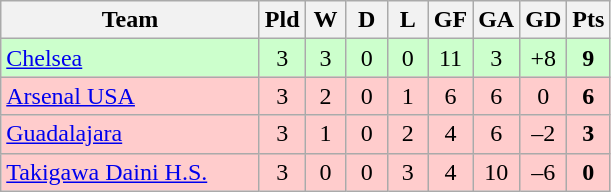<table class="wikitable" style="text-align: center;">
<tr>
<th width=165>Team</th>
<th width=20>Pld</th>
<th width=20>W</th>
<th width=20>D</th>
<th width=20>L</th>
<th width=20>GF</th>
<th width=20>GA</th>
<th width=20>GD</th>
<th width=20>Pts</th>
</tr>
<tr bgcolor=#ccffcc>
<td align=left> <a href='#'>Chelsea</a></td>
<td>3</td>
<td>3</td>
<td>0</td>
<td>0</td>
<td>11</td>
<td>3</td>
<td>+8</td>
<td><strong>9</strong></td>
</tr>
<tr bgcolor=#ffcccc>
<td align=left> <a href='#'>Arsenal USA</a></td>
<td>3</td>
<td>2</td>
<td>0</td>
<td>1</td>
<td>6</td>
<td>6</td>
<td>0</td>
<td><strong>6</strong></td>
</tr>
<tr bgcolor=#ffcccc>
<td align=left> <a href='#'>Guadalajara</a></td>
<td>3</td>
<td>1</td>
<td>0</td>
<td>2</td>
<td>4</td>
<td>6</td>
<td>–2</td>
<td><strong>3</strong></td>
</tr>
<tr bgcolor=#ffcccc>
<td align=left> <a href='#'>Takigawa Daini H.S.</a></td>
<td>3</td>
<td>0</td>
<td>0</td>
<td>3</td>
<td>4</td>
<td>10</td>
<td>–6</td>
<td><strong>0</strong></td>
</tr>
</table>
